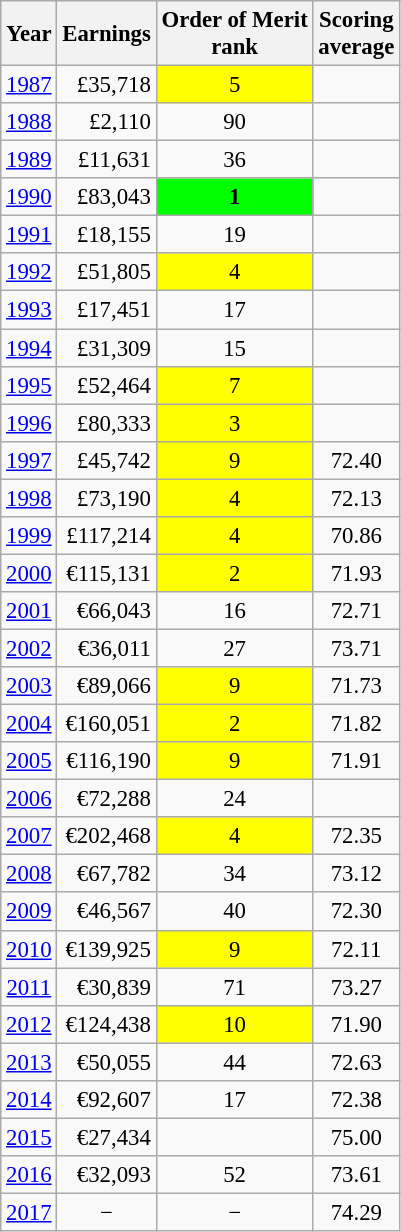<table class="wikitable" style="text-align:center; font-size: 95%;">
<tr>
<th>Year</th>
<th>Earnings</th>
<th>Order of Merit<br>rank</th>
<th>Scoring<br>average</th>
</tr>
<tr>
<td><a href='#'>1987</a></td>
<td align="right">£35,718</td>
<td style="background:yellow;">5</td>
<td></td>
</tr>
<tr>
<td><a href='#'>1988</a></td>
<td align="right">£2,110</td>
<td>90</td>
<td></td>
</tr>
<tr>
<td><a href='#'>1989</a></td>
<td align="right">£11,631</td>
<td>36</td>
<td></td>
</tr>
<tr>
<td><a href='#'>1990</a></td>
<td align="right">£83,043</td>
<td style="background:lime;"><strong>1</strong></td>
<td></td>
</tr>
<tr>
<td><a href='#'>1991</a></td>
<td align="right">£18,155</td>
<td>19</td>
<td></td>
</tr>
<tr>
<td><a href='#'>1992</a></td>
<td align="right">£51,805</td>
<td style="background:yellow;">4</td>
<td></td>
</tr>
<tr>
<td><a href='#'>1993</a></td>
<td align="right">£17,451</td>
<td>17</td>
<td></td>
</tr>
<tr>
<td><a href='#'>1994</a></td>
<td align="right">£31,309</td>
<td>15</td>
<td></td>
</tr>
<tr>
<td><a href='#'>1995</a></td>
<td align="right">£52,464</td>
<td style="background:yellow;">7</td>
<td></td>
</tr>
<tr>
<td><a href='#'>1996</a></td>
<td align="right">£80,333</td>
<td style="background:yellow;">3</td>
<td></td>
</tr>
<tr>
<td><a href='#'>1997</a></td>
<td align="right">£45,742</td>
<td style="background:yellow;">9</td>
<td>72.40</td>
</tr>
<tr>
<td><a href='#'>1998</a></td>
<td align="right">£73,190</td>
<td style="background:yellow;">4</td>
<td>72.13</td>
</tr>
<tr>
<td><a href='#'>1999</a></td>
<td align="right">£117,214</td>
<td style="background:yellow;">4</td>
<td>70.86</td>
</tr>
<tr>
<td><a href='#'>2000</a></td>
<td align="right">€115,131</td>
<td style="background:yellow;">2</td>
<td>71.93</td>
</tr>
<tr>
<td><a href='#'>2001</a></td>
<td align="right">€66,043</td>
<td>16</td>
<td>72.71</td>
</tr>
<tr>
<td><a href='#'>2002</a></td>
<td align="right">€36,011</td>
<td>27</td>
<td>73.71</td>
</tr>
<tr>
<td><a href='#'>2003</a></td>
<td align="right">€89,066</td>
<td style="background:yellow;">9</td>
<td>71.73</td>
</tr>
<tr>
<td><a href='#'>2004</a></td>
<td align="right">€160,051</td>
<td style="background:yellow;">2</td>
<td>71.82</td>
</tr>
<tr>
<td><a href='#'>2005</a></td>
<td align="right">€116,190</td>
<td style="background:yellow;">9</td>
<td>71.91</td>
</tr>
<tr>
<td><a href='#'>2006</a></td>
<td align="right">€72,288</td>
<td>24</td>
<td></td>
</tr>
<tr>
<td><a href='#'>2007</a></td>
<td align="right">€202,468</td>
<td style="background:yellow;">4</td>
<td>72.35</td>
</tr>
<tr>
<td><a href='#'>2008</a></td>
<td align="right">€67,782</td>
<td>34</td>
<td>73.12</td>
</tr>
<tr>
<td><a href='#'>2009</a></td>
<td align="right">€46,567</td>
<td>40</td>
<td>72.30</td>
</tr>
<tr>
<td><a href='#'>2010</a></td>
<td align="right">€139,925</td>
<td style="background:yellow;">9</td>
<td>72.11</td>
</tr>
<tr>
<td><a href='#'>2011</a></td>
<td align="right">€30,839</td>
<td>71</td>
<td>73.27</td>
</tr>
<tr>
<td><a href='#'>2012</a></td>
<td align="right">€124,438</td>
<td style="background:yellow;">10</td>
<td>71.90</td>
</tr>
<tr>
<td><a href='#'>2013</a></td>
<td align="right">€50,055</td>
<td>44</td>
<td>72.63</td>
</tr>
<tr>
<td><a href='#'>2014</a></td>
<td align="right">€92,607</td>
<td>17</td>
<td>72.38</td>
</tr>
<tr>
<td><a href='#'>2015</a></td>
<td align=right>€27,434</td>
<td></td>
<td>75.00</td>
</tr>
<tr>
<td><a href='#'>2016</a></td>
<td align=right>€32,093</td>
<td>52</td>
<td>73.61</td>
</tr>
<tr>
<td><a href='#'>2017</a></td>
<td>−</td>
<td>−</td>
<td>74.29</td>
</tr>
</table>
